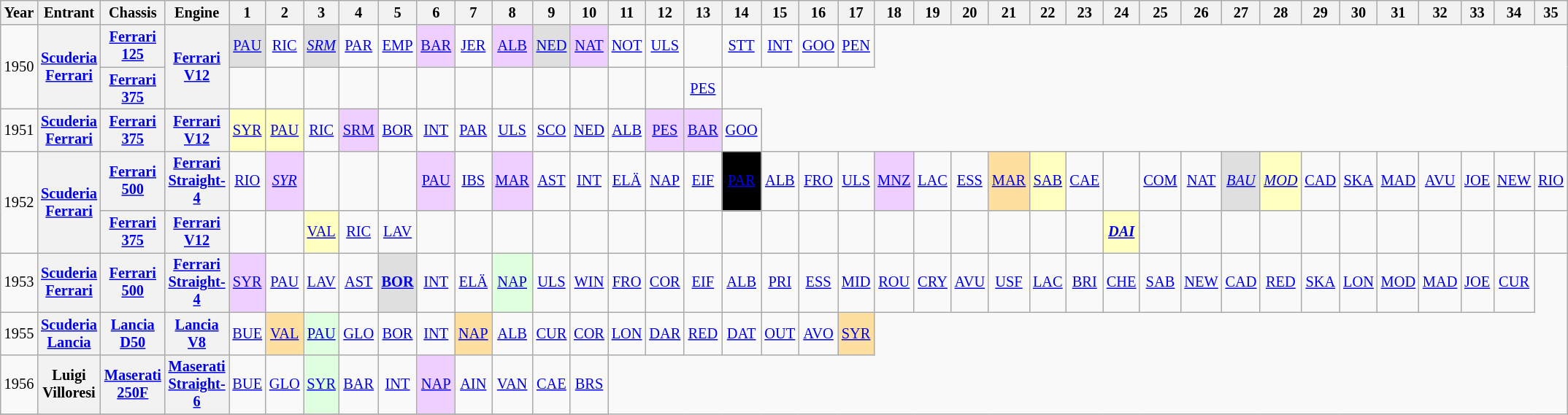<table class="wikitable" style="text-align:center; font-size:85%">
<tr>
<th>Year</th>
<th>Entrant</th>
<th>Chassis</th>
<th>Engine</th>
<th>1</th>
<th>2</th>
<th>3</th>
<th>4</th>
<th>5</th>
<th>6</th>
<th>7</th>
<th>8</th>
<th>9</th>
<th>10</th>
<th>11</th>
<th>12</th>
<th>13</th>
<th>14</th>
<th>15</th>
<th>16</th>
<th>17</th>
<th>18</th>
<th>19</th>
<th>20</th>
<th>21</th>
<th>22</th>
<th>23</th>
<th>24</th>
<th>25</th>
<th>26</th>
<th>27</th>
<th>28</th>
<th>29</th>
<th>30</th>
<th>31</th>
<th>32</th>
<th>33</th>
<th>34</th>
<th>35</th>
</tr>
<tr>
<td rowspan=2>1950</td>
<th rowspan=2><a href='#'>Scuderia Ferrari</a></th>
<th><a href='#'>Ferrari</a> <a href='#'>125</a></th>
<th rowspan=2><a href='#'>Ferrari</a> <a href='#'>V12</a></th>
<td style="background:#DFDFDF;"><a href='#'>PAU</a><br></td>
<td><a href='#'>RIC</a></td>
<td style="background:#DFDFDF;"><em><a href='#'>SRM</a></em><br></td>
<td><a href='#'>PAR</a></td>
<td><a href='#'>EMP</a></td>
<td style="background:#EFCFFF;"><a href='#'>BAR</a><br></td>
<td><a href='#'>JER</a></td>
<td style="background:#EFCFFF;"><a href='#'>ALB</a><br></td>
<td style="background:#DFDFDF;"><a href='#'>NED</a><br></td>
<td style="background:#EFCFFF;"><a href='#'>NAT</a><br></td>
<td><a href='#'>NOT</a></td>
<td><a href='#'>ULS</a></td>
<td></td>
<td><a href='#'>STT</a></td>
<td><a href='#'>INT</a></td>
<td><a href='#'>GOO</a></td>
<td><a href='#'>PEN</a><br></td>
</tr>
<tr>
<th><a href='#'>Ferrari</a> <a href='#'>375</a></th>
<td></td>
<td></td>
<td></td>
<td></td>
<td></td>
<td></td>
<td></td>
<td></td>
<td></td>
<td></td>
<td></td>
<td></td>
<td><a href='#'>PES</a><br></td>
</tr>
<tr>
<td>1951</td>
<th><a href='#'>Scuderia Ferrari</a></th>
<th><a href='#'>Ferrari</a> <a href='#'>375</a></th>
<th><a href='#'>Ferrari</a> <a href='#'>V12</a></th>
<td style="background:#FFFFBF;"><a href='#'>SYR</a><br></td>
<td style="background:#FFFFBF;"><a href='#'>PAU</a><br></td>
<td><a href='#'>RIC</a></td>
<td style="background:#EFCFFF;"><a href='#'>SRM</a><br></td>
<td><a href='#'>BOR</a></td>
<td><a href='#'>INT</a><br></td>
<td><a href='#'>PAR</a></td>
<td><a href='#'>ULS</a></td>
<td><a href='#'>SCO</a></td>
<td><a href='#'>NED</a><br></td>
<td><a href='#'>ALB</a></td>
<td style="background:#EFCFFF;"><a href='#'>PES</a><br></td>
<td style="background:#EFCFFF;"><a href='#'>BAR</a><br></td>
<td><a href='#'>GOO</a></td>
</tr>
<tr>
<td rowspan=2>1952</td>
<th rowspan=2><a href='#'>Scuderia Ferrari</a></th>
<th><a href='#'>Ferrari</a> <a href='#'>500</a></th>
<th><a href='#'>Ferrari</a> <a href='#'>Straight-4</a></th>
<td><a href='#'>RIO</a></td>
<td style="background:#EFCFFF;"><em><a href='#'>SYR</a></em><br></td>
<td></td>
<td></td>
<td></td>
<td style="background:#EFCFFF;"><a href='#'>PAU</a><br></td>
<td><a href='#'>IBS</a></td>
<td style="background:#EFCFFF;"><a href='#'>MAR</a><br></td>
<td><a href='#'>AST</a></td>
<td><a href='#'>INT</a><br></td>
<td><a href='#'>ELÄ</a></td>
<td><a href='#'>NAP</a></td>
<td><a href='#'>EIF</a></td>
<td style="background:#000000; color:#ffffff"><a href='#'>PAR</a><br></td>
<td><a href='#'>ALB</a></td>
<td><a href='#'>FRO</a></td>
<td><a href='#'>ULS</a></td>
<td style="background:#EFCFFF;"><a href='#'>MNZ</a><br></td>
<td><a href='#'>LAC</a></td>
<td><a href='#'>ESS</a></td>
<td style="background:#FFDF9F;"><a href='#'>MAR</a><br></td>
<td style="background:#FFFFBF;"><a href='#'>SAB</a><br></td>
<td><a href='#'>CAE</a></td>
<td></td>
<td><a href='#'>COM</a><br></td>
<td><a href='#'>NAT</a></td>
<td style="background:#DFDFDF;"><em><a href='#'>BAU</a></em><br></td>
<td style="background:#FFFFBF;"><em><a href='#'>MOD</a></em><br></td>
<td><a href='#'>CAD</a></td>
<td><a href='#'>SKA</a></td>
<td><a href='#'>MAD</a></td>
<td><a href='#'>AVU</a></td>
<td><a href='#'>JOE</a></td>
<td><a href='#'>NEW</a></td>
<td><a href='#'>RIO</a></td>
</tr>
<tr>
<th><a href='#'>Ferrari</a> <a href='#'>375</a></th>
<th><a href='#'>Ferrari</a> <a href='#'>V12</a></th>
<td></td>
<td></td>
<td style="background:#FFFFBF;"><a href='#'>VAL</a><br></td>
<td><a href='#'>RIC</a></td>
<td><a href='#'>LAV</a></td>
<td></td>
<td></td>
<td></td>
<td></td>
<td></td>
<td></td>
<td></td>
<td></td>
<td></td>
<td></td>
<td></td>
<td></td>
<td></td>
<td></td>
<td></td>
<td></td>
<td></td>
<td></td>
<td style="background:#FFFFBF;"><strong><em><a href='#'>DAI</a></em></strong><br></td>
<td></td>
<td></td>
<td></td>
<td></td>
<td></td>
<td></td>
<td></td>
<td></td>
<td></td>
<td></td>
<td></td>
</tr>
<tr>
<td>1953</td>
<th><a href='#'>Scuderia Ferrari</a></th>
<th><a href='#'>Ferrari</a> <a href='#'>500</a></th>
<th><a href='#'>Ferrari</a> <a href='#'>Straight-4</a></th>
<td style="background:#EFCFFF;"><a href='#'>SYR</a><br></td>
<td><a href='#'>PAU</a></td>
<td><a href='#'>LAV</a></td>
<td><a href='#'>AST</a></td>
<td style="background:#DFDFDF;"><strong><a href='#'>BOR</a></strong><br></td>
<td><a href='#'>INT</a></td>
<td><a href='#'>ELÄ</a></td>
<td style="background:#DFFFDF;"><a href='#'>NAP</a><br></td>
<td><a href='#'>ULS</a></td>
<td><a href='#'>WIN</a></td>
<td><a href='#'>FRO</a></td>
<td><a href='#'>COR</a></td>
<td><a href='#'>EIF</a></td>
<td><a href='#'>ALB</a></td>
<td><a href='#'>PRI</a></td>
<td><a href='#'>ESS</a></td>
<td><a href='#'>MID</a></td>
<td><a href='#'>ROU</a></td>
<td><a href='#'>CRY</a></td>
<td><a href='#'>AVU</a></td>
<td><a href='#'>USF</a></td>
<td><a href='#'>LAC</a></td>
<td><a href='#'>BRI</a></td>
<td><a href='#'>CHE</a></td>
<td><a href='#'>SAB</a></td>
<td><a href='#'>NEW</a></td>
<td><a href='#'>CAD</a></td>
<td><a href='#'>RED</a></td>
<td><a href='#'>SKA</a></td>
<td><a href='#'>LON</a></td>
<td><a href='#'>MOD</a></td>
<td><a href='#'>MAD</a></td>
<td><a href='#'>JOE</a></td>
<td><a href='#'>CUR</a></td>
</tr>
<tr>
<td>1955</td>
<th><a href='#'>Scuderia Lancia</a></th>
<th><a href='#'>Lancia</a> <a href='#'>D50</a></th>
<th><a href='#'>Lancia</a> <a href='#'>V8</a></th>
<td><a href='#'>BUE</a></td>
<td style="background:#FFDF9F;"><a href='#'>VAL</a><br></td>
<td style="background:#DFFFDF;"><a href='#'>PAU</a><br></td>
<td><a href='#'>GLO</a></td>
<td><a href='#'>BOR</a></td>
<td><a href='#'>INT</a></td>
<td style="background:#FFDF9F;"><a href='#'>NAP</a><br></td>
<td><a href='#'>ALB</a></td>
<td><a href='#'>CUR</a></td>
<td><a href='#'>COR</a></td>
<td><a href='#'>LON</a></td>
<td><a href='#'>DAR</a></td>
<td><a href='#'>RED</a></td>
<td><a href='#'>DAT</a></td>
<td><a href='#'>OUT</a></td>
<td><a href='#'>AVO</a></td>
<td style="background:#FFDF9F;"><a href='#'>SYR</a><br></td>
</tr>
<tr>
<td>1956</td>
<th>Luigi Villoresi</th>
<th><a href='#'>Maserati</a><br><a href='#'>250F</a></th>
<th><a href='#'>Maserati</a><br><a href='#'>Straight-6</a></th>
<td><a href='#'>BUE</a></td>
<td><a href='#'>GLO</a></td>
<td style="background:#DFFFDF;"><a href='#'>SYR</a><br></td>
<td><a href='#'>BAR</a></td>
<td><a href='#'>INT</a></td>
<td style="background:#EFCFFF;"><a href='#'>NAP</a><br></td>
<td><a href='#'>AIN</a></td>
<td><a href='#'>VAN</a></td>
<td><a href='#'>CAE</a></td>
<td><a href='#'>BRS</a></td>
</tr>
<tr>
</tr>
</table>
